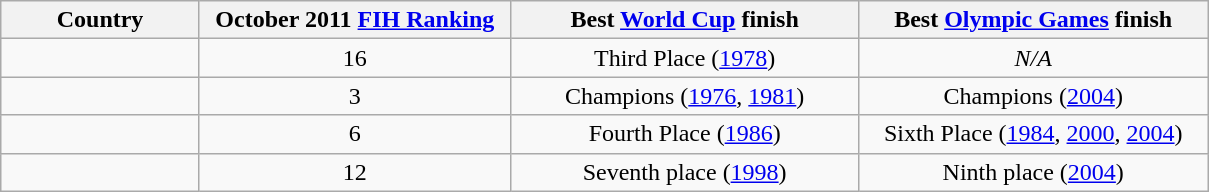<table class="wikitable">
<tr>
<th style="width:125px;">Country</th>
<th style="width:200px;">October 2011 <a href='#'>FIH Ranking</a></th>
<th style="width:225px;">Best <a href='#'>World Cup</a> finish</th>
<th style="width:225px;">Best <a href='#'>Olympic Games</a> finish</th>
</tr>
<tr style="text-align:center;">
<td style="text-align:left;"></td>
<td>16</td>
<td>Third Place (<a href='#'>1978</a>)</td>
<td><em>N/A</em></td>
</tr>
<tr style="text-align:center;">
<td style="text-align:left;"></td>
<td>3</td>
<td>Champions (<a href='#'>1976</a>, <a href='#'>1981</a>)</td>
<td>Champions (<a href='#'>2004</a>)</td>
</tr>
<tr style="text-align:center;">
<td style="text-align:left;"></td>
<td>6</td>
<td>Fourth Place (<a href='#'>1986</a>)</td>
<td>Sixth Place (<a href='#'>1984</a>, <a href='#'>2000</a>, <a href='#'>2004</a>)</td>
</tr>
<tr style="text-align:center;">
<td style="text-align:left;"></td>
<td>12</td>
<td>Seventh place (<a href='#'>1998</a>)</td>
<td>Ninth place (<a href='#'>2004</a>)</td>
</tr>
</table>
